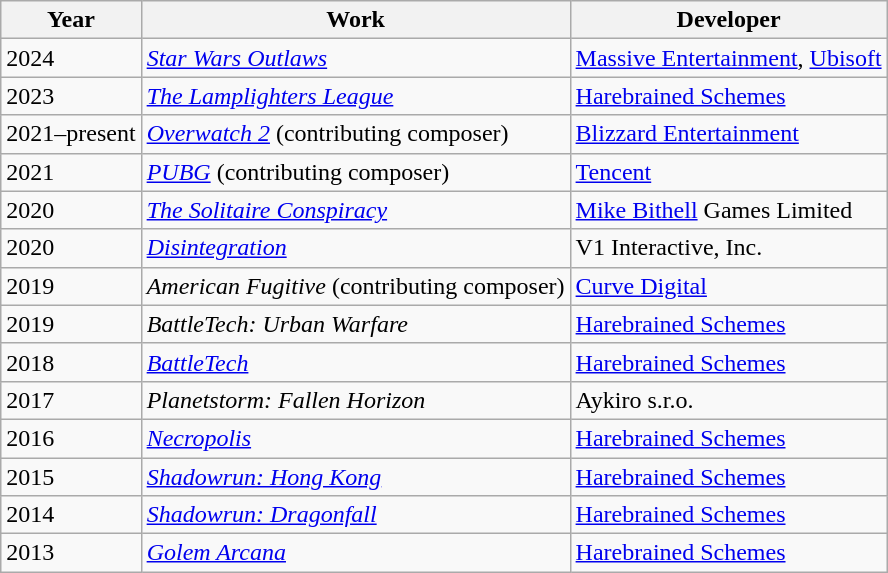<table class="wikitable">
<tr>
<th>Year</th>
<th>Work</th>
<th>Developer</th>
</tr>
<tr>
<td>2024</td>
<td><em><a href='#'>Star Wars Outlaws</a></em></td>
<td><a href='#'>Massive Entertainment</a>, <a href='#'>Ubisoft</a></td>
</tr>
<tr>
<td>2023</td>
<td><em><a href='#'>The Lamplighters League</a></em></td>
<td><a href='#'>Harebrained Schemes</a></td>
</tr>
<tr>
<td>2021–present</td>
<td><em><a href='#'>Overwatch 2</a></em> (contributing composer)</td>
<td><a href='#'>Blizzard Entertainment</a></td>
</tr>
<tr>
<td>2021</td>
<td><em><a href='#'>PUBG</a></em> (contributing composer)</td>
<td><a href='#'>Tencent</a></td>
</tr>
<tr>
<td>2020</td>
<td><em><a href='#'>The Solitaire Conspiracy</a></em></td>
<td><a href='#'>Mike Bithell</a> Games Limited</td>
</tr>
<tr>
<td>2020</td>
<td><em><a href='#'>Disintegration</a></em></td>
<td>V1 Interactive, Inc.</td>
</tr>
<tr>
<td>2019</td>
<td><em>American Fugitive</em> (contributing composer)</td>
<td><a href='#'>Curve Digital</a></td>
</tr>
<tr>
<td>2019</td>
<td><em>BattleTech: Urban Warfare</em></td>
<td><a href='#'>Harebrained Schemes</a></td>
</tr>
<tr>
<td>2018</td>
<td><em><a href='#'>BattleTech</a></em></td>
<td><a href='#'>Harebrained Schemes</a></td>
</tr>
<tr>
<td>2017</td>
<td><em>Planetstorm: Fallen Horizon</em></td>
<td>Aykiro s.r.o.</td>
</tr>
<tr>
<td>2016</td>
<td><em><a href='#'>Necropolis</a></em></td>
<td><a href='#'>Harebrained Schemes</a></td>
</tr>
<tr>
<td>2015</td>
<td><em><a href='#'>Shadowrun: Hong Kong</a></em></td>
<td><a href='#'>Harebrained Schemes</a></td>
</tr>
<tr>
<td>2014</td>
<td><em><a href='#'>Shadowrun: Dragonfall</a></em></td>
<td><a href='#'>Harebrained Schemes</a></td>
</tr>
<tr>
<td>2013</td>
<td><em><a href='#'>Golem Arcana</a></em></td>
<td><a href='#'>Harebrained Schemes</a></td>
</tr>
</table>
